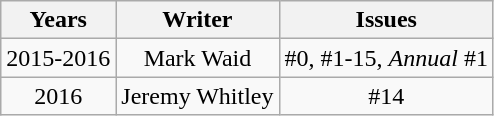<table class="wikitable">
<tr>
<th>Years</th>
<th>Writer</th>
<th>Issues</th>
</tr>
<tr>
<td align="center">2015-2016</td>
<td align="center">Mark Waid</td>
<td align="center">#0, #1-15, <em>Annual</em> #1</td>
</tr>
<tr>
<td align="center">2016</td>
<td align="center">Jeremy Whitley</td>
<td align="center">#14</td>
</tr>
</table>
